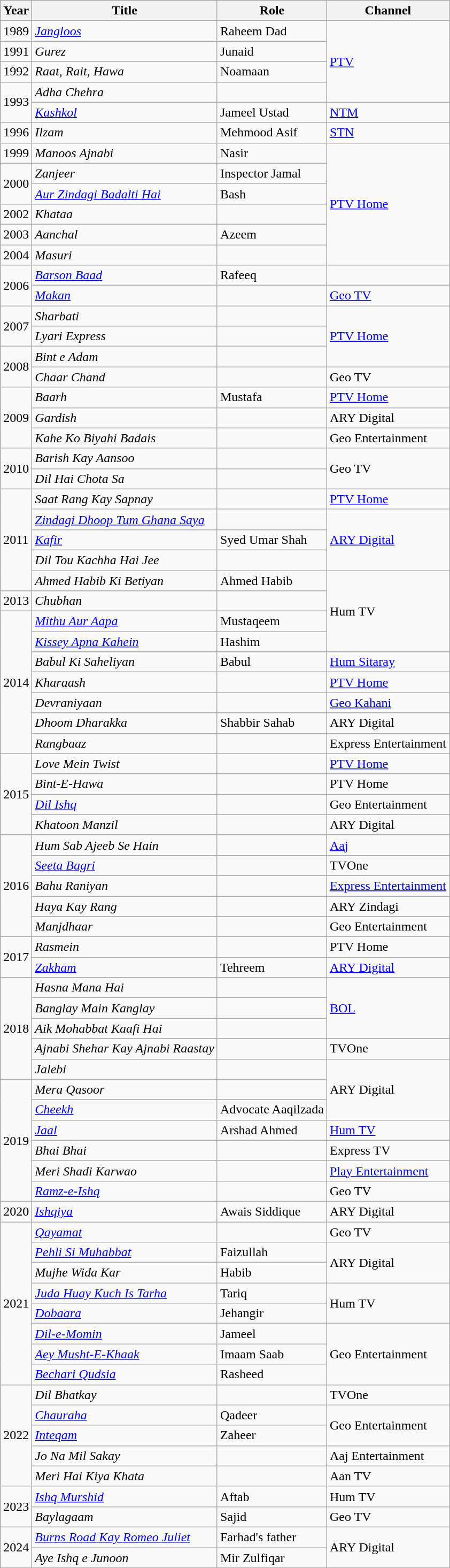<table class="wikitable sortable">
<tr>
<th>Year</th>
<th>Title</th>
<th>Role</th>
<th>Channel</th>
</tr>
<tr>
<td>1989</td>
<td><em><a href='#'>Jangloos</a></em></td>
<td>Raheem Dad</td>
<td rowspan="4"><a href='#'>PTV</a></td>
</tr>
<tr>
<td>1991</td>
<td><em>Gurez</em></td>
<td>Junaid</td>
</tr>
<tr>
<td>1992</td>
<td><em>Raat, Rait, Hawa</em></td>
<td>Noamaan</td>
</tr>
<tr>
<td rowspan="2">1993</td>
<td><em>Adha Chehra</em></td>
<td></td>
</tr>
<tr>
<td><em><a href='#'>Kashkol</a></em></td>
<td>Jameel Ustad</td>
<td><a href='#'>NTM</a></td>
</tr>
<tr>
<td>1996</td>
<td><em>Ilzam</em></td>
<td>Mehmood Asif</td>
<td><a href='#'>STN</a></td>
</tr>
<tr>
<td>1999</td>
<td><em>Manoos Ajnabi</em></td>
<td>Nasir</td>
<td rowspan="6"><a href='#'>PTV Home</a></td>
</tr>
<tr>
<td rowspan="2">2000</td>
<td><em>Zanjeer</em></td>
<td>Inspector Jamal</td>
</tr>
<tr>
<td><em><a href='#'>Aur Zindagi Badalti Hai</a></em></td>
<td>Bash</td>
</tr>
<tr>
<td>2002</td>
<td><em>Khataa</em></td>
<td></td>
</tr>
<tr>
<td>2003</td>
<td><em>Aanchal</em></td>
<td>Azeem</td>
</tr>
<tr>
<td>2004</td>
<td><em>Masuri</em></td>
<td></td>
</tr>
<tr>
<td rowspan="2">2006</td>
<td><em><a href='#'>Barson Baad</a></em></td>
<td>Rafeeq</td>
</tr>
<tr>
<td><em><a href='#'>Makan</a></em></td>
<td></td>
<td><a href='#'>Geo TV</a></td>
</tr>
<tr>
<td rowspan="2">2007</td>
<td><em>Sharbati</em></td>
<td></td>
<td rowspan="3"><a href='#'>PTV Home</a></td>
</tr>
<tr>
<td><em>Lyari Express</em></td>
<td></td>
</tr>
<tr>
<td rowspan="2">2008</td>
<td><em>Bint e Adam</em></td>
<td></td>
</tr>
<tr>
<td><em>Chaar Chand</em></td>
<td></td>
<td>Geo TV</td>
</tr>
<tr>
<td rowspan="3">2009</td>
<td><em>Baarh</em></td>
<td>Mustafa</td>
<td><a href='#'>PTV Home</a></td>
</tr>
<tr>
<td><em>Gardish</em></td>
<td></td>
<td>ARY Digital</td>
</tr>
<tr>
<td><em>Kahe Ko Biyahi Badais</em></td>
<td></td>
<td>Geo Entertainment</td>
</tr>
<tr>
<td rowspan="2">2010</td>
<td><em>Barish Kay Aansoo</em></td>
<td></td>
<td rowspan="2">Geo TV</td>
</tr>
<tr>
<td><em>Dil Hai Chota Sa</em></td>
<td></td>
</tr>
<tr>
<td rowspan="5">2011</td>
<td><em>Saat Rang Kay Sapnay</em></td>
<td></td>
<td><a href='#'>PTV Home</a></td>
</tr>
<tr>
<td><em><a href='#'>Zindagi Dhoop Tum Ghana Saya</a></em></td>
<td></td>
<td rowspan="3"><a href='#'>ARY Digital</a></td>
</tr>
<tr>
<td><em><a href='#'>Kafir</a></em></td>
<td>Syed Umar Shah</td>
</tr>
<tr>
<td><em>Dil Tou Kachha Hai Jee</em></td>
<td></td>
</tr>
<tr>
<td><em>Ahmed Habib Ki Betiyan</em></td>
<td>Ahmed Habib</td>
<td rowspan="4">Hum TV</td>
</tr>
<tr>
<td>2013</td>
<td><em>Chubhan</em></td>
<td></td>
</tr>
<tr>
<td rowspan="7">2014</td>
<td><em><a href='#'>Mithu Aur Aapa</a></em></td>
<td>Mustaqeem</td>
</tr>
<tr>
<td><em><a href='#'>Kissey Apna Kahein</a></em></td>
<td>Hashim</td>
</tr>
<tr>
<td><em>Babul Ki Saheliyan</em></td>
<td>Babul</td>
<td><a href='#'>Hum Sitaray</a></td>
</tr>
<tr>
<td><em>Kharaash</em></td>
<td></td>
<td><a href='#'>PTV Home</a></td>
</tr>
<tr>
<td><em>Devraniyaan</em></td>
<td></td>
<td><a href='#'>Geo Kahani</a></td>
</tr>
<tr>
<td><em>Dhoom Dharakka</em></td>
<td>Shabbir Sahab</td>
<td>ARY Digital</td>
</tr>
<tr>
<td><em>Rangbaaz</em></td>
<td></td>
<td>Express Entertainment</td>
</tr>
<tr>
<td rowspan="4">2015</td>
<td><em>Love Mein Twist</em></td>
<td></td>
<td><a href='#'>PTV Home</a></td>
</tr>
<tr>
<td><em>Bint-E-Hawa</em></td>
<td></td>
<td>PTV Home</td>
</tr>
<tr>
<td><em><a href='#'>Dil Ishq</a></em></td>
<td></td>
<td>Geo Entertainment</td>
</tr>
<tr>
<td><em>Khatoon Manzil</em></td>
<td></td>
<td>ARY Digital</td>
</tr>
<tr>
<td rowspan="5">2016</td>
<td><em>Hum Sab Ajeeb Se Hain</em></td>
<td></td>
<td><a href='#'>Aaj</a></td>
</tr>
<tr>
<td><em><a href='#'>Seeta Bagri</a></em></td>
<td></td>
<td>TVOne</td>
</tr>
<tr>
<td><em>Bahu Raniyan</em></td>
<td></td>
<td><a href='#'>Express Entertainment</a></td>
</tr>
<tr>
<td><em>Haya Kay Rang</em></td>
<td></td>
<td>ARY Zindagi</td>
</tr>
<tr>
<td><em>Manjdhaar</em></td>
<td></td>
<td>Geo Entertainment</td>
</tr>
<tr>
<td rowspan="2">2017</td>
<td><em>Rasmein</em></td>
<td></td>
<td>PTV Home</td>
</tr>
<tr>
<td><em><a href='#'>Zakham</a></em></td>
<td>Tehreem</td>
<td><a href='#'>ARY Digital</a></td>
</tr>
<tr>
<td rowspan="5">2018</td>
<td><em>Hasna Mana Hai</em></td>
<td></td>
<td rowspan="3"><a href='#'>BOL</a></td>
</tr>
<tr>
<td><em>Banglay Main Kanglay</em></td>
<td></td>
</tr>
<tr>
<td><em>Aik Mohabbat Kaafi Hai</em></td>
<td></td>
</tr>
<tr>
<td><em>Ajnabi Shehar Kay Ajnabi Raastay</em></td>
<td></td>
<td>TVOne</td>
</tr>
<tr>
<td><em>Jalebi</em></td>
<td></td>
<td rowspan="3">ARY Digital</td>
</tr>
<tr>
<td rowspan="6">2019</td>
<td><em>Mera Qasoor</em></td>
<td></td>
</tr>
<tr>
<td><em><a href='#'>Cheekh</a></em></td>
<td>Advocate Aaqilzada</td>
</tr>
<tr>
<td><em><a href='#'>Jaal</a></em></td>
<td>Arshad Ahmed</td>
<td><a href='#'>Hum TV</a></td>
</tr>
<tr>
<td><em>Bhai Bhai</em></td>
<td></td>
<td>Express TV</td>
</tr>
<tr>
<td><em>Meri Shadi Karwao</em></td>
<td></td>
<td><a href='#'>Play Entertainment</a></td>
</tr>
<tr>
<td><em><a href='#'>Ramz-e-Ishq</a></em></td>
<td></td>
<td>Geo TV</td>
</tr>
<tr>
<td>2020</td>
<td><em><a href='#'>Ishqiya</a></em></td>
<td>Awais Siddique</td>
<td>ARY Digital</td>
</tr>
<tr>
<td rowspan="8">2021</td>
<td><em><a href='#'>Qayamat</a></em></td>
<td></td>
<td>Geo TV</td>
</tr>
<tr>
<td><em><a href='#'>Pehli Si Muhabbat</a></em></td>
<td>Faizullah</td>
<td rowspan="2">ARY Digital</td>
</tr>
<tr>
<td><em>Mujhe Wida Kar</em></td>
<td>Habib</td>
</tr>
<tr>
<td><em><a href='#'>Juda Huay Kuch Is Tarha</a></em></td>
<td>Tariq</td>
<td rowspan="2">Hum TV</td>
</tr>
<tr>
<td><em><a href='#'>Dobaara</a></em></td>
<td>Jehangir</td>
</tr>
<tr>
<td><em><a href='#'>Dil-e-Momin</a></em></td>
<td>Jameel</td>
<td rowspan="3">Geo Entertainment</td>
</tr>
<tr>
<td><em><a href='#'>Aey Musht-E-Khaak</a></em></td>
<td>Imaam Saab</td>
</tr>
<tr>
<td><em><a href='#'>Bechari Qudsia</a></em></td>
<td>Rasheed</td>
</tr>
<tr>
<td rowspan="5">2022</td>
<td><em>Dil Bhatkay</em></td>
<td></td>
<td>TVOne</td>
</tr>
<tr>
<td><em><a href='#'>Chauraha</a></em></td>
<td>Qadeer</td>
<td rowspan="2">Geo Entertainment</td>
</tr>
<tr>
<td><em><a href='#'>Inteqam</a></em></td>
<td>Zaheer</td>
</tr>
<tr>
<td><em>Jo Na Mil Sakay</em></td>
<td></td>
<td>Aaj Entertainment</td>
</tr>
<tr>
<td><em>Meri Hai Kiya Khata</em></td>
<td></td>
<td>Aan TV</td>
</tr>
<tr>
<td rowspan="2">2023</td>
<td><em><a href='#'>Ishq Murshid</a></em></td>
<td>Aftab</td>
<td>Hum TV</td>
</tr>
<tr>
<td><em>Baylagaam</em></td>
<td>Sajid</td>
<td>Geo TV</td>
</tr>
<tr>
<td rowspan="2">2024</td>
<td><em><a href='#'>Burns Road Kay Romeo Juliet</a></em></td>
<td>Farhad's father</td>
<td rowspan="2">ARY Digital</td>
</tr>
<tr>
<td><em>Aye Ishq e Junoon</em></td>
<td>Mir Zulfiqar</td>
</tr>
</table>
